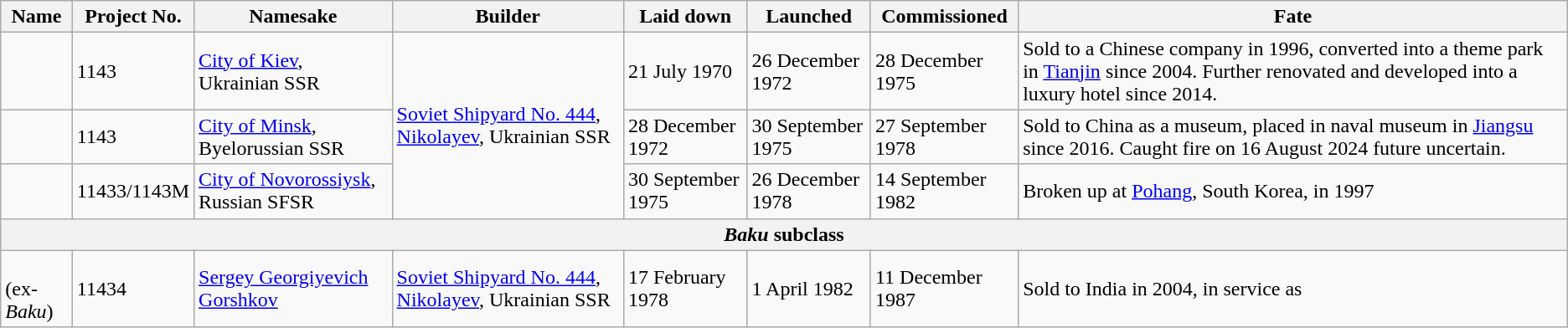<table class="wikitable">
<tr>
<th>Name</th>
<th>Project No.</th>
<th>Namesake</th>
<th>Builder</th>
<th>Laid down</th>
<th>Launched</th>
<th>Commissioned</th>
<th>Fate</th>
</tr>
<tr>
<td></td>
<td>1143</td>
<td><a href='#'>City of Kiev</a>, Ukrainian SSR</td>
<td rowspan=3><a href='#'>Soviet Shipyard No. 444</a>, <a href='#'>Nikolayev</a>, Ukrainian SSR</td>
<td>21 July 1970</td>
<td>26 December 1972</td>
<td>28 December 1975</td>
<td>Sold to a Chinese company in 1996, converted into a theme park in <a href='#'>Tianjin</a> since 2004. Further renovated and developed into a luxury hotel since 2014.</td>
</tr>
<tr>
<td></td>
<td>1143</td>
<td><a href='#'>City of Minsk</a>, Byelorussian SSR</td>
<td>28 December 1972</td>
<td>30 September 1975</td>
<td>27 September 1978</td>
<td>Sold to China as a museum, placed in naval museum in <a href='#'>Jiangsu</a> since 2016. Caught fire on 16 August 2024 future uncertain.</td>
</tr>
<tr>
<td></td>
<td>11433/1143M</td>
<td><a href='#'>City of Novorossiysk</a>, Russian SFSR</td>
<td>30 September 1975</td>
<td>26 December 1978</td>
<td>14 September 1982</td>
<td>Broken up at <a href='#'>Pohang</a>, South Korea, in 1997</td>
</tr>
<tr>
<th colspan=8><em>Baku</em> subclass</th>
</tr>
<tr>
<td><br>(ex-<em>Baku</em>)</td>
<td>11434</td>
<td><a href='#'>Sergey Georgiyevich Gorshkov</a></td>
<td><a href='#'>Soviet Shipyard No. 444</a>, <a href='#'>Nikolayev</a>, Ukrainian SSR</td>
<td>17 February 1978</td>
<td>1 April 1982</td>
<td>11 December 1987</td>
<td>Sold to India in 2004, in service as </td>
</tr>
</table>
